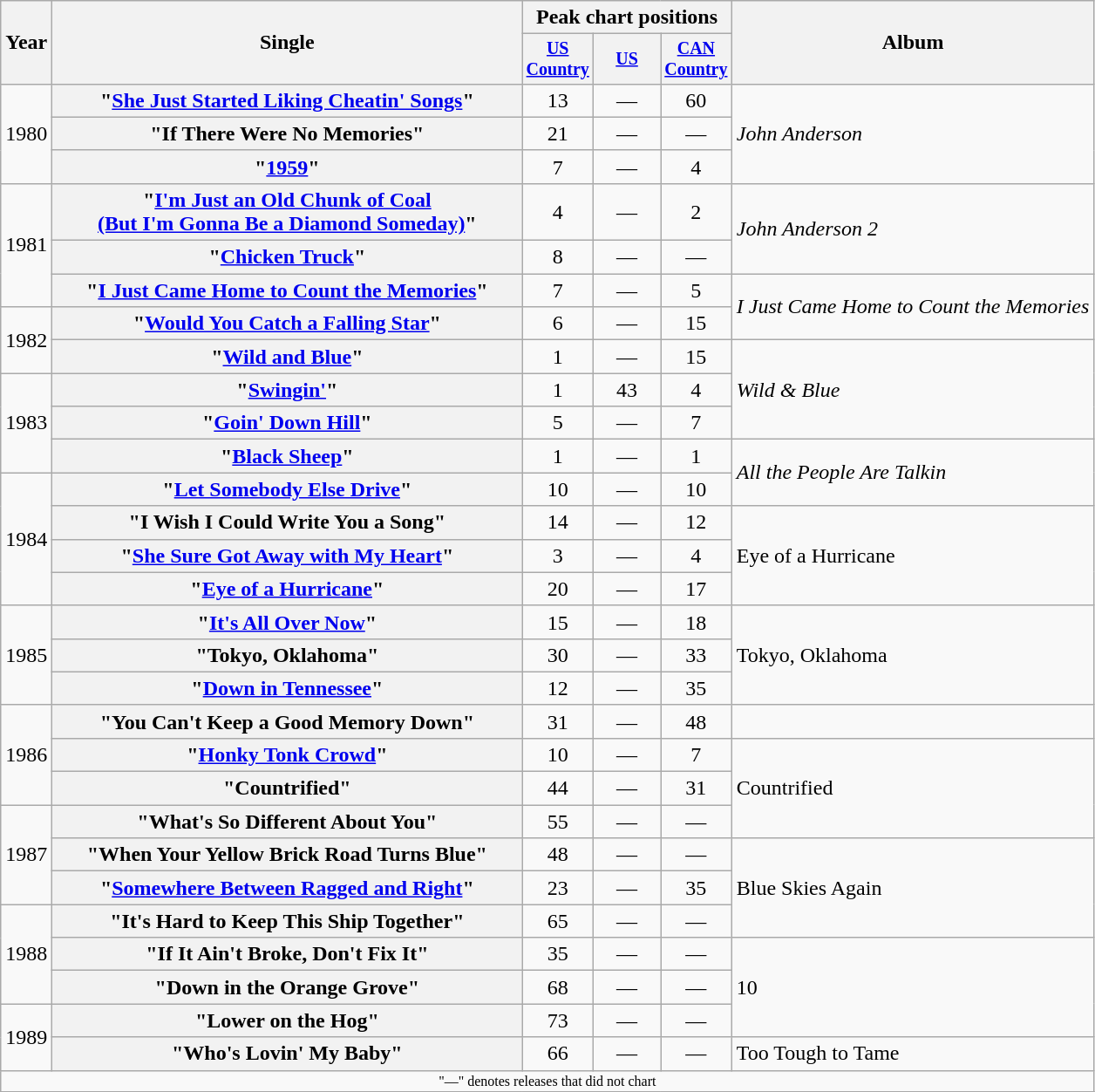<table class="wikitable plainrowheaders" style="text-align:center;">
<tr>
<th rowspan="2">Year</th>
<th rowspan="2" style="width:22em;">Single</th>
<th colspan="3">Peak chart positions</th>
<th rowspan="2">Album</th>
</tr>
<tr style="font-size:smaller;">
<th width="45"><a href='#'>US Country</a><br></th>
<th width="45"><a href='#'>US</a><br></th>
<th width="45"><a href='#'>CAN Country</a><br></th>
</tr>
<tr>
<td rowspan="3">1980</td>
<th scope="row">"<a href='#'>She Just Started Liking Cheatin' Songs</a>"</th>
<td>13</td>
<td>—</td>
<td>60</td>
<td align="left" rowspan="3"><em>John Anderson</em></td>
</tr>
<tr>
<th scope="row">"If There Were No Memories"</th>
<td>21</td>
<td>—</td>
<td>—</td>
</tr>
<tr>
<th scope="row">"<a href='#'>1959</a>"</th>
<td>7</td>
<td>—</td>
<td>4</td>
</tr>
<tr>
<td rowspan="3">1981</td>
<th scope="row">"<a href='#'>I'm Just an Old Chunk of Coal<br>(But I'm Gonna Be a Diamond Someday)</a>"</th>
<td>4</td>
<td>—</td>
<td>2</td>
<td align="left" rowspan="2"><em>John Anderson 2</em></td>
</tr>
<tr>
<th scope="row">"<a href='#'>Chicken Truck</a>"</th>
<td>8</td>
<td>—</td>
<td>—</td>
</tr>
<tr>
<th scope="row">"<a href='#'>I Just Came Home to Count the Memories</a>"</th>
<td>7</td>
<td>—</td>
<td>5</td>
<td align="left" rowspan="2"><em>I Just Came Home to Count the Memories</em></td>
</tr>
<tr>
<td rowspan="2">1982</td>
<th scope="row">"<a href='#'>Would You Catch a Falling Star</a>"</th>
<td>6</td>
<td>—</td>
<td>15</td>
</tr>
<tr>
<th scope="row">"<a href='#'>Wild and Blue</a>"</th>
<td>1</td>
<td>—</td>
<td>15</td>
<td align="left" rowspan="3"><em>Wild & Blue</em></td>
</tr>
<tr>
<td rowspan="3">1983</td>
<th scope="row">"<a href='#'>Swingin'</a>"</th>
<td>1</td>
<td>43</td>
<td>4</td>
</tr>
<tr>
<th scope="row">"<a href='#'>Goin' Down Hill</a>"</th>
<td>5</td>
<td>—</td>
<td>7</td>
</tr>
<tr>
<th scope="row">"<a href='#'>Black Sheep</a>"</th>
<td>1</td>
<td>—</td>
<td>1</td>
<td align="left" rowspan="2"><em>All the People Are Talkin<strong></td>
</tr>
<tr>
<td rowspan="4">1984</td>
<th scope="row">"<a href='#'>Let Somebody Else Drive</a>"</th>
<td>10</td>
<td>—</td>
<td>10</td>
</tr>
<tr>
<th scope="row">"I Wish I Could Write You a Song"</th>
<td>14</td>
<td>—</td>
<td>12</td>
<td align="left" rowspan="3"></em>Eye of a Hurricane<em></td>
</tr>
<tr>
<th scope="row">"<a href='#'>She Sure Got Away with My Heart</a>"</th>
<td>3</td>
<td>—</td>
<td>4</td>
</tr>
<tr>
<th scope="row">"<a href='#'>Eye of a Hurricane</a>"</th>
<td>20</td>
<td>—</td>
<td>17</td>
</tr>
<tr>
<td rowspan="3">1985</td>
<th scope="row">"<a href='#'>It's All Over Now</a>"</th>
<td>15</td>
<td>—</td>
<td>18</td>
<td align="left" rowspan="3"></em>Tokyo, Oklahoma<em></td>
</tr>
<tr>
<th scope="row">"Tokyo, Oklahoma"</th>
<td>30</td>
<td>—</td>
<td>33</td>
</tr>
<tr>
<th scope="row">"<a href='#'>Down in Tennessee</a>"</th>
<td>12</td>
<td>—</td>
<td>35</td>
</tr>
<tr>
<td rowspan="3">1986</td>
<th scope="row">"You Can't Keep a Good Memory Down"</th>
<td>31</td>
<td>—</td>
<td>48</td>
<td></td>
</tr>
<tr>
<th scope="row">"<a href='#'>Honky Tonk Crowd</a>"</th>
<td>10</td>
<td>—</td>
<td>7</td>
<td align="left" rowspan="3"></em>Countrified<em></td>
</tr>
<tr>
<th scope="row">"Countrified"</th>
<td>44</td>
<td>—</td>
<td>31</td>
</tr>
<tr>
<td rowspan="3">1987</td>
<th scope="row">"What's So Different About You"</th>
<td>55</td>
<td>—</td>
<td>—</td>
</tr>
<tr>
<th scope="row">"When Your Yellow Brick Road Turns Blue"</th>
<td>48</td>
<td>—</td>
<td>—</td>
<td align="left" rowspan="3"></em>Blue Skies Again<em></td>
</tr>
<tr>
<th scope="row">"<a href='#'>Somewhere Between Ragged and Right</a>"<br></th>
<td>23</td>
<td>—</td>
<td>35</td>
</tr>
<tr>
<td rowspan="3">1988</td>
<th scope="row">"It's Hard to Keep This Ship Together"</th>
<td>65</td>
<td>—</td>
<td>—</td>
</tr>
<tr>
<th scope="row">"If It Ain't Broke, Don't Fix It"</th>
<td>35</td>
<td>—</td>
<td>—</td>
<td align="left" rowspan="3"></em>10<em></td>
</tr>
<tr>
<th scope="row">"Down in the Orange Grove"</th>
<td>68</td>
<td>—</td>
<td>—</td>
</tr>
<tr>
<td rowspan="2">1989</td>
<th scope="row">"Lower on the Hog"</th>
<td>73</td>
<td>—</td>
<td>—</td>
</tr>
<tr>
<th scope="row">"Who's Lovin' My Baby"</th>
<td>66</td>
<td>—</td>
<td>—</td>
<td align="left"></em>Too Tough to Tame<em></td>
</tr>
<tr>
<td colspan="10" style="font-size:8pt">"—" denotes releases that did not chart</td>
</tr>
<tr>
</tr>
</table>
